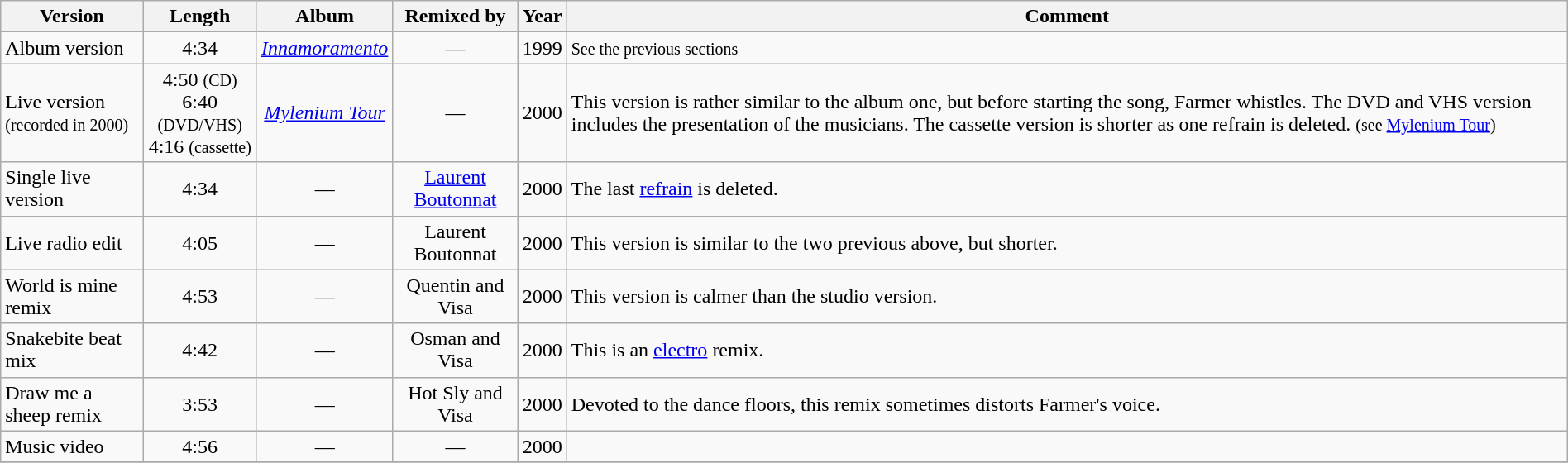<table class="wikitable" width="100%" border="1">
<tr>
<th>Version</th>
<th>Length</th>
<th>Album</th>
<th>Remixed by</th>
<th>Year</th>
<th>Comment</th>
</tr>
<tr>
<td>Album version</td>
<td align="center">4:34</td>
<td align="center"><em><a href='#'>Innamoramento</a></em></td>
<td align="center">—</td>
<td align="center">1999</td>
<td><small>See the previous sections</small></td>
</tr>
<tr>
<td>Live version <br><small>(recorded in 2000)</small></td>
<td align="center">4:50 <small>(CD)</small> <br> 6:40 <small>(DVD/VHS)</small> <br> 4:16 <small>(cassette)</small></td>
<td align="center"><em><a href='#'>Mylenium Tour</a></em></td>
<td align="center">—</td>
<td align="center">2000</td>
<td>This version is rather similar to the album one, but before starting the song, Farmer whistles. The DVD and VHS version includes the presentation of the musicians. The cassette version is shorter as one refrain is deleted. <small>(see <a href='#'>Mylenium Tour</a>)</small></td>
</tr>
<tr>
<td>Single live version</td>
<td align="center">4:34</td>
<td align="center">—</td>
<td align="center"><a href='#'>Laurent Boutonnat</a></td>
<td align="center">2000</td>
<td>The last <a href='#'>refrain</a> is deleted.</td>
</tr>
<tr>
<td>Live radio edit</td>
<td align="center">4:05</td>
<td align="center">—</td>
<td align="center">Laurent Boutonnat</td>
<td align="center">2000</td>
<td>This version is similar to the two previous above, but shorter.</td>
</tr>
<tr>
<td>World is mine remix</td>
<td align="center">4:53</td>
<td align="center">—</td>
<td align="center">Quentin and Visa</td>
<td align="center">2000</td>
<td>This version is calmer than the studio version.</td>
</tr>
<tr>
<td>Snakebite beat mix</td>
<td align="center">4:42</td>
<td align="center">—</td>
<td align="center">Osman and Visa</td>
<td align="center">2000</td>
<td>This is an <a href='#'>electro</a> remix.</td>
</tr>
<tr>
<td>Draw me a sheep remix</td>
<td align="center">3:53</td>
<td align="center">—</td>
<td align="center">Hot Sly and Visa</td>
<td align="center">2000</td>
<td>Devoted to the dance floors, this remix sometimes distorts Farmer's voice.</td>
</tr>
<tr>
<td>Music video</td>
<td align="center">4:56</td>
<td align="center">—</td>
<td align="center">—</td>
<td align="center">2000</td>
<td></td>
</tr>
<tr>
</tr>
</table>
